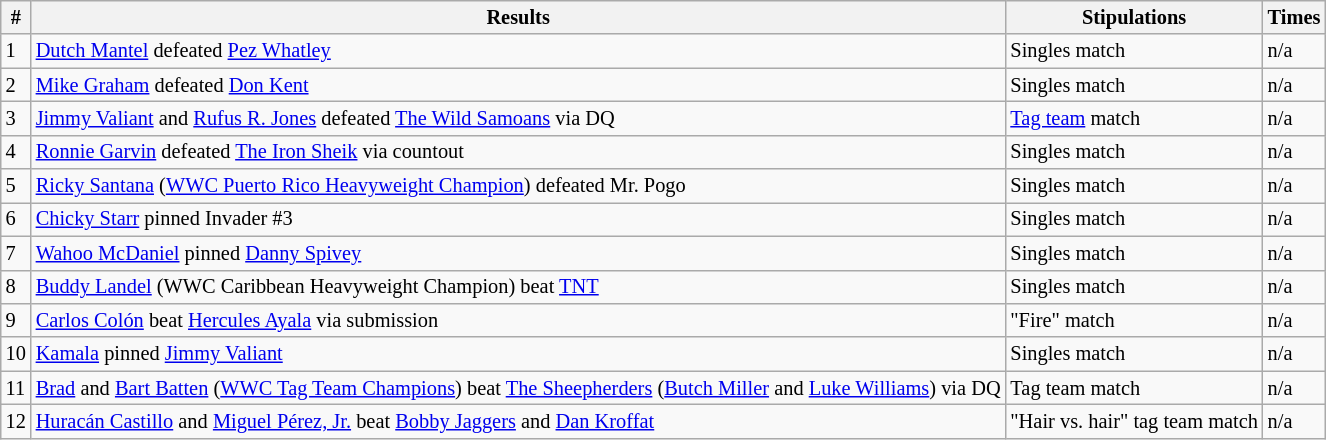<table style="font-size: 85%" class="wikitable sortable">
<tr>
<th><strong>#</strong></th>
<th><strong>Results</strong></th>
<th><strong>Stipulations</strong></th>
<th><strong>Times</strong></th>
</tr>
<tr>
<td>1</td>
<td><a href='#'>Dutch Mantel</a> defeated <a href='#'>Pez Whatley</a></td>
<td>Singles match</td>
<td>n/a</td>
</tr>
<tr>
<td>2</td>
<td><a href='#'>Mike Graham</a> defeated <a href='#'>Don Kent</a></td>
<td>Singles match</td>
<td>n/a</td>
</tr>
<tr>
<td>3</td>
<td><a href='#'>Jimmy Valiant</a> and <a href='#'>Rufus R. Jones</a> defeated <a href='#'>The Wild Samoans</a> via DQ</td>
<td><a href='#'>Tag team</a> match</td>
<td>n/a</td>
</tr>
<tr>
<td>4</td>
<td><a href='#'>Ronnie Garvin</a> defeated <a href='#'>The Iron Sheik</a> via countout</td>
<td>Singles match</td>
<td>n/a</td>
</tr>
<tr>
<td>5</td>
<td><a href='#'>Ricky Santana</a> (<a href='#'>WWC Puerto Rico Heavyweight Champion</a>) defeated Mr. Pogo</td>
<td>Singles match</td>
<td>n/a</td>
</tr>
<tr>
<td>6</td>
<td><a href='#'>Chicky Starr</a> pinned Invader #3</td>
<td>Singles match</td>
<td>n/a</td>
</tr>
<tr>
<td>7</td>
<td><a href='#'>Wahoo McDaniel</a> pinned <a href='#'>Danny Spivey</a></td>
<td>Singles match</td>
<td>n/a</td>
</tr>
<tr>
<td>8</td>
<td><a href='#'>Buddy Landel</a> (WWC Caribbean Heavyweight Champion) beat <a href='#'>TNT</a></td>
<td>Singles match</td>
<td>n/a</td>
</tr>
<tr>
<td>9</td>
<td><a href='#'>Carlos Colón</a> beat <a href='#'>Hercules Ayala</a> via submission</td>
<td>"Fire" match</td>
<td>n/a</td>
</tr>
<tr>
<td>10</td>
<td><a href='#'>Kamala</a> pinned <a href='#'>Jimmy Valiant</a></td>
<td>Singles match</td>
<td>n/a</td>
</tr>
<tr>
<td>11</td>
<td><a href='#'>Brad</a> and <a href='#'>Bart Batten</a> (<a href='#'>WWC Tag Team Champions</a>) beat <a href='#'>The Sheepherders</a> (<a href='#'>Butch Miller</a> and <a href='#'>Luke Williams</a>) via DQ</td>
<td>Tag team match</td>
<td>n/a</td>
</tr>
<tr>
<td>12</td>
<td><a href='#'>Huracán Castillo</a> and <a href='#'>Miguel Pérez, Jr.</a> beat <a href='#'>Bobby Jaggers</a> and <a href='#'>Dan Kroffat</a></td>
<td>"Hair vs. hair" tag team match</td>
<td>n/a</td>
</tr>
</table>
